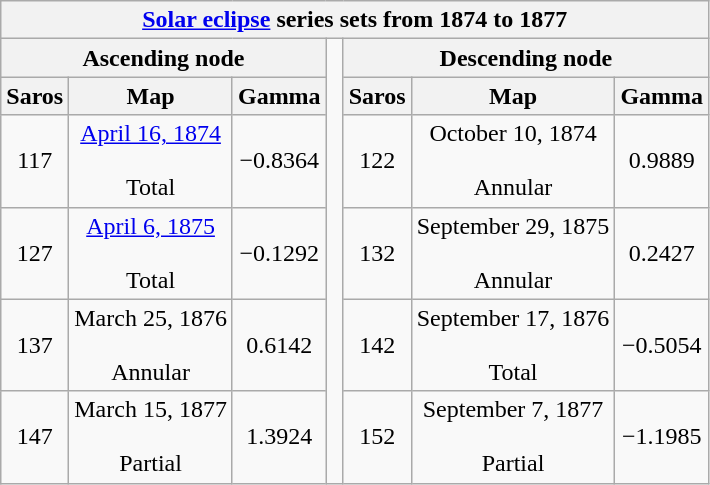<table class="wikitable mw-collapsible mw-collapsed">
<tr>
<th class="nowrap" colspan="7"><a href='#'>Solar eclipse</a> series sets from 1874 to 1877</th>
</tr>
<tr>
<th scope="col" colspan="3">Ascending node</th>
<td rowspan="6"> </td>
<th scope="col" colspan="3">Descending node</th>
</tr>
<tr style="text-align: center;">
<th scope="col">Saros</th>
<th scope="col">Map</th>
<th scope="col">Gamma</th>
<th scope="col">Saros</th>
<th scope="col">Map</th>
<th scope="col">Gamma</th>
</tr>
<tr style="text-align: center;">
<td>117</td>
<td><a href='#'>April 16, 1874</a><br><br>Total</td>
<td>−0.8364</td>
<td>122</td>
<td>October 10, 1874<br><br>Annular</td>
<td>0.9889</td>
</tr>
<tr style="text-align: center;">
<td>127</td>
<td><a href='#'>April 6, 1875</a><br><br>Total</td>
<td>−0.1292</td>
<td>132</td>
<td>September 29, 1875<br><br>Annular</td>
<td>0.2427</td>
</tr>
<tr style="text-align: center;">
<td>137</td>
<td>March 25, 1876<br><br>Annular</td>
<td>0.6142</td>
<td>142</td>
<td>September 17, 1876<br><br>Total</td>
<td>−0.5054</td>
</tr>
<tr style="text-align: center;">
<td>147</td>
<td>March 15, 1877<br><br>Partial</td>
<td>1.3924</td>
<td>152</td>
<td>September 7, 1877<br><br>Partial</td>
<td>−1.1985</td>
</tr>
</table>
